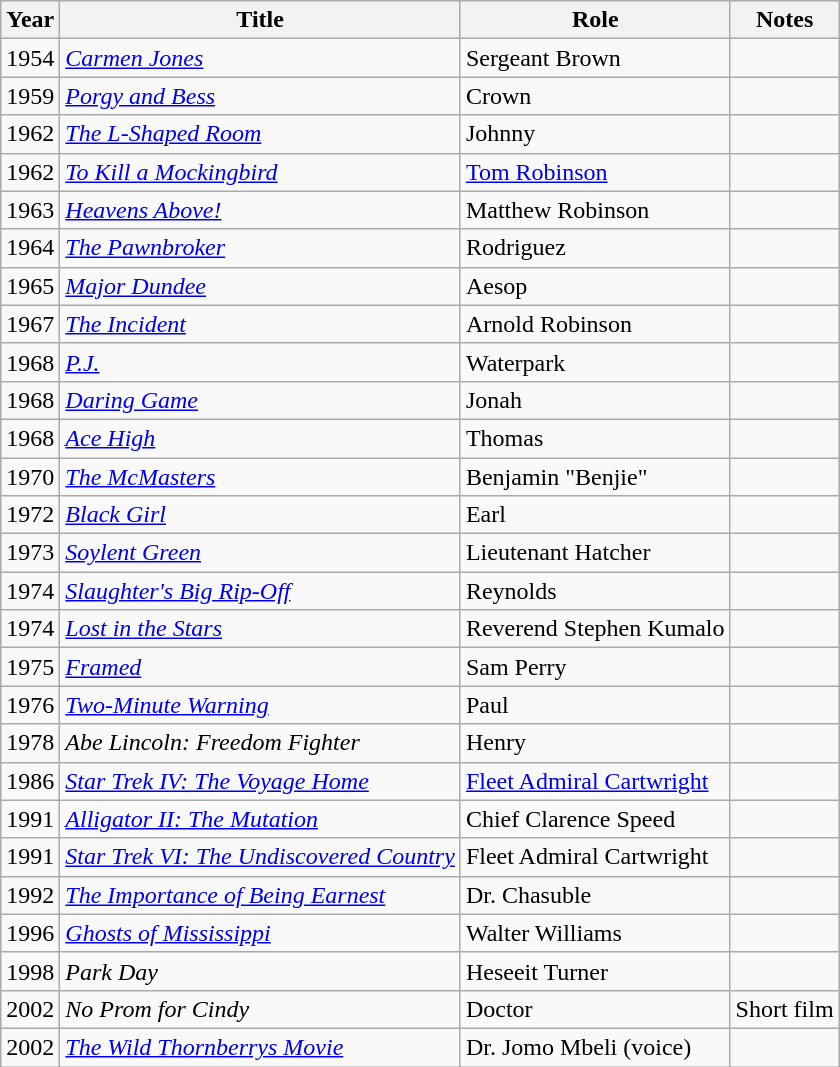<table class="wikitable sortable">
<tr>
<th>Year</th>
<th>Title</th>
<th>Role</th>
<th>Notes</th>
</tr>
<tr>
<td>1954</td>
<td><em><a href='#'>Carmen Jones</a></em></td>
<td>Sergeant Brown</td>
<td></td>
</tr>
<tr>
<td>1959</td>
<td><em><a href='#'>Porgy and Bess</a></em></td>
<td>Crown</td>
<td></td>
</tr>
<tr>
<td>1962</td>
<td><em><a href='#'>The L-Shaped Room</a></em></td>
<td>Johnny</td>
<td></td>
</tr>
<tr>
<td>1962</td>
<td><em><a href='#'>To Kill a Mockingbird</a></em></td>
<td><a href='#'>Tom Robinson</a></td>
<td></td>
</tr>
<tr>
<td>1963</td>
<td><em><a href='#'>Heavens Above!</a></em></td>
<td>Matthew Robinson</td>
<td></td>
</tr>
<tr>
<td>1964</td>
<td><em><a href='#'>The Pawnbroker</a></em></td>
<td>Rodriguez</td>
<td></td>
</tr>
<tr>
<td>1965</td>
<td><em><a href='#'>Major Dundee</a></em></td>
<td>Aesop</td>
<td></td>
</tr>
<tr>
<td>1967</td>
<td><em><a href='#'>The Incident</a></em></td>
<td>Arnold Robinson</td>
<td></td>
</tr>
<tr>
<td>1968</td>
<td><em><a href='#'>P.J.</a></em></td>
<td>Waterpark</td>
<td></td>
</tr>
<tr>
<td>1968</td>
<td><em><a href='#'>Daring Game</a></em></td>
<td>Jonah</td>
<td></td>
</tr>
<tr>
<td>1968</td>
<td><em><a href='#'>Ace High</a></em></td>
<td>Thomas</td>
<td></td>
</tr>
<tr>
<td>1970</td>
<td><em><a href='#'>The McMasters</a></em></td>
<td>Benjamin "Benjie"</td>
<td></td>
</tr>
<tr>
<td>1972</td>
<td><em><a href='#'>Black Girl</a></em></td>
<td>Earl</td>
<td></td>
</tr>
<tr>
<td>1973</td>
<td><em><a href='#'>Soylent Green</a></em></td>
<td>Lieutenant Hatcher</td>
<td></td>
</tr>
<tr>
<td>1974</td>
<td><em><a href='#'>Slaughter's Big Rip-Off</a></em></td>
<td>Reynolds</td>
<td></td>
</tr>
<tr>
<td>1974</td>
<td><em><a href='#'>Lost in the Stars</a></em></td>
<td>Reverend Stephen Kumalo</td>
<td></td>
</tr>
<tr>
<td>1975</td>
<td><em><a href='#'>Framed</a></em></td>
<td>Sam Perry</td>
<td></td>
</tr>
<tr>
<td>1976</td>
<td><em><a href='#'>Two-Minute Warning</a></em></td>
<td>Paul</td>
<td></td>
</tr>
<tr>
<td>1978</td>
<td><em>Abe Lincoln: Freedom Fighter</em></td>
<td>Henry</td>
<td></td>
</tr>
<tr>
<td>1986</td>
<td><em><a href='#'>Star Trek IV: The Voyage Home</a></em></td>
<td><a href='#'>Fleet Admiral Cartwright</a></td>
<td></td>
</tr>
<tr>
<td>1991</td>
<td><em><a href='#'>Alligator II: The Mutation</a></em></td>
<td>Chief Clarence Speed</td>
<td></td>
</tr>
<tr>
<td>1991</td>
<td><em><a href='#'>Star Trek VI: The Undiscovered Country</a></em></td>
<td>Fleet Admiral Cartwright</td>
<td></td>
</tr>
<tr>
<td>1992</td>
<td><em><a href='#'>The Importance of Being Earnest</a></em></td>
<td>Dr. Chasuble</td>
<td></td>
</tr>
<tr>
<td>1996</td>
<td><em><a href='#'>Ghosts of Mississippi</a></em></td>
<td>Walter Williams</td>
<td></td>
</tr>
<tr>
<td>1998</td>
<td><em>Park Day</em></td>
<td>Heseeit Turner</td>
<td></td>
</tr>
<tr>
<td>2002</td>
<td><em>No Prom for Cindy</em></td>
<td>Doctor</td>
<td>Short film</td>
</tr>
<tr>
<td>2002</td>
<td><em><a href='#'>The Wild Thornberrys Movie</a></em></td>
<td>Dr. Jomo Mbeli (voice)</td>
<td></td>
</tr>
</table>
